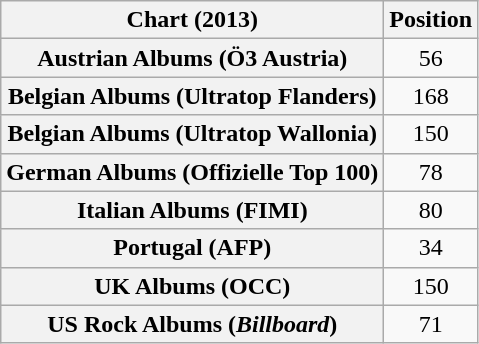<table class="wikitable sortable plainrowheaders" style="text-align:center">
<tr>
<th scope="col">Chart (2013)</th>
<th scope="col">Position</th>
</tr>
<tr>
<th scope="row">Austrian Albums (Ö3 Austria)</th>
<td>56</td>
</tr>
<tr>
<th scope="row">Belgian Albums (Ultratop Flanders)</th>
<td>168</td>
</tr>
<tr>
<th scope="row">Belgian Albums (Ultratop Wallonia)</th>
<td>150</td>
</tr>
<tr>
<th scope="row">German Albums (Offizielle Top 100)</th>
<td>78</td>
</tr>
<tr>
<th scope="row">Italian Albums (FIMI)</th>
<td>80</td>
</tr>
<tr>
<th scope="row">Portugal (AFP)</th>
<td>34</td>
</tr>
<tr>
<th scope="row">UK Albums (OCC)</th>
<td>150</td>
</tr>
<tr>
<th scope="row">US Rock Albums (<em>Billboard</em>)</th>
<td>71</td>
</tr>
</table>
